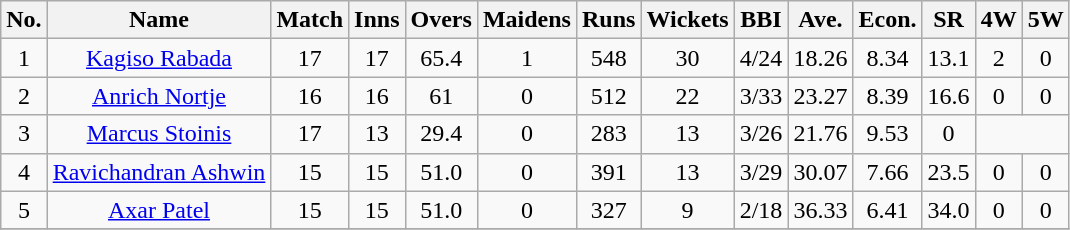<table class="wikitable sortable" style="text-align: center;">
<tr>
<th>No.</th>
<th>Name</th>
<th>Match</th>
<th>Inns</th>
<th>Overs</th>
<th>Maidens</th>
<th>Runs</th>
<th>Wickets</th>
<th>BBI</th>
<th>Ave.</th>
<th>Econ.</th>
<th>SR</th>
<th>4W</th>
<th>5W</th>
</tr>
<tr>
<td>1</td>
<td><a href='#'>Kagiso Rabada</a></td>
<td>17</td>
<td>17</td>
<td>65.4</td>
<td>1</td>
<td>548</td>
<td>30</td>
<td>4/24</td>
<td>18.26</td>
<td>8.34</td>
<td>13.1</td>
<td>2</td>
<td>0</td>
</tr>
<tr>
<td>2</td>
<td><a href='#'>Anrich Nortje</a></td>
<td>16</td>
<td>16</td>
<td>61</td>
<td>0</td>
<td>512</td>
<td>22</td>
<td>3/33</td>
<td>23.27</td>
<td>8.39</td>
<td>16.6</td>
<td>0</td>
<td>0</td>
</tr>
<tr>
<td>3</td>
<td><a href='#'>Marcus Stoinis</a></td>
<td>17</td>
<td>13</td>
<td>29.4</td>
<td>0</td>
<td>283</td>
<td>13</td>
<td>3/26</td>
<td>21.76</td>
<td>9.53</td>
<td>0</td>
</tr>
<tr>
<td>4</td>
<td><a href='#'>Ravichandran Ashwin</a></td>
<td>15</td>
<td>15</td>
<td>51.0</td>
<td>0</td>
<td>391</td>
<td>13</td>
<td>3/29</td>
<td>30.07</td>
<td>7.66</td>
<td>23.5</td>
<td>0</td>
<td>0</td>
</tr>
<tr>
<td>5</td>
<td><a href='#'>Axar Patel</a></td>
<td>15</td>
<td>15</td>
<td>51.0</td>
<td>0</td>
<td>327</td>
<td>9</td>
<td>2/18</td>
<td>36.33</td>
<td>6.41</td>
<td>34.0</td>
<td>0</td>
<td>0</td>
</tr>
<tr>
</tr>
</table>
